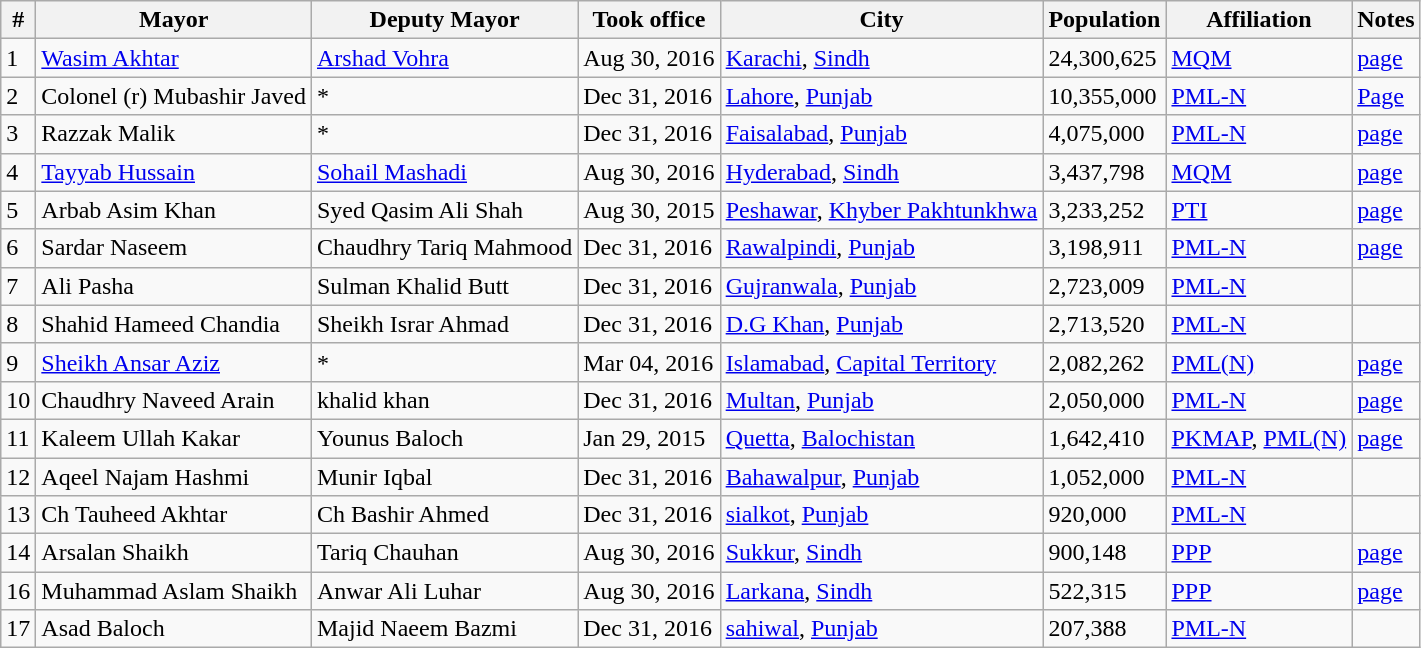<table class="wikitable">
<tr>
<th>#</th>
<th>Mayor</th>
<th>Deputy Mayor</th>
<th>Took office</th>
<th>City</th>
<th>Population</th>
<th>Affiliation</th>
<th>Notes</th>
</tr>
<tr>
<td>1</td>
<td><a href='#'>Wasim Akhtar</a></td>
<td><a href='#'>Arshad Vohra</a></td>
<td>Aug 30, 2016</td>
<td><a href='#'>Karachi</a>, <a href='#'>Sindh</a></td>
<td>24,300,625</td>
<td><a href='#'>MQM</a></td>
<td><a href='#'>page</a></td>
</tr>
<tr>
<td>2</td>
<td>Colonel (r) Mubashir Javed</td>
<td>*</td>
<td>Dec 31, 2016</td>
<td><a href='#'>Lahore</a>, <a href='#'>Punjab</a></td>
<td>10,355,000</td>
<td><a href='#'>PML-N</a></td>
<td><a href='#'>Page</a></td>
</tr>
<tr>
<td>3</td>
<td>Razzak Malik</td>
<td>*</td>
<td>Dec 31, 2016</td>
<td><a href='#'>Faisalabad</a>, <a href='#'>Punjab</a></td>
<td>4,075,000</td>
<td><a href='#'>PML-N</a></td>
<td><a href='#'>page</a></td>
</tr>
<tr>
<td>4</td>
<td><a href='#'>Tayyab Hussain</a></td>
<td><a href='#'>Sohail Mashadi</a></td>
<td>Aug 30, 2016</td>
<td><a href='#'>Hyderabad</a>, <a href='#'>Sindh</a></td>
<td>3,437,798</td>
<td><a href='#'>MQM</a></td>
<td><a href='#'>page</a></td>
</tr>
<tr>
<td>5</td>
<td>Arbab Asim Khan</td>
<td>Syed Qasim Ali Shah</td>
<td>Aug 30, 2015</td>
<td><a href='#'>Peshawar</a>, <a href='#'>Khyber Pakhtunkhwa</a></td>
<td>3,233,252</td>
<td><a href='#'>PTI</a></td>
<td><a href='#'>page</a></td>
</tr>
<tr>
<td>6</td>
<td>Sardar Naseem</td>
<td>Chaudhry Tariq Mahmood</td>
<td>Dec 31, 2016</td>
<td><a href='#'>Rawalpindi</a>, <a href='#'>Punjab</a></td>
<td>3,198,911</td>
<td><a href='#'>PML-N</a></td>
<td><a href='#'>page</a></td>
</tr>
<tr>
<td>7</td>
<td>Ali Pasha</td>
<td>Sulman Khalid Butt</td>
<td>Dec 31, 2016</td>
<td><a href='#'>Gujranwala</a>, <a href='#'>Punjab</a></td>
<td>2,723,009</td>
<td><a href='#'>PML-N</a></td>
<td></td>
</tr>
<tr>
<td>8</td>
<td>Shahid Hameed Chandia</td>
<td>Sheikh Israr Ahmad</td>
<td>Dec 31, 2016</td>
<td><a href='#'>D.G Khan</a>, <a href='#'>Punjab</a></td>
<td>2,713,520</td>
<td><a href='#'>PML-N</a></td>
<td></td>
</tr>
<tr>
<td>9</td>
<td><a href='#'>Sheikh Ansar Aziz</a></td>
<td>*</td>
<td>Mar 04, 2016</td>
<td><a href='#'>Islamabad</a>, <a href='#'>Capital Territory</a></td>
<td>2,082,262</td>
<td><a href='#'>PML(N)</a></td>
<td><a href='#'>page</a></td>
</tr>
<tr>
<td>10</td>
<td>Chaudhry Naveed Arain</td>
<td>khalid khan</td>
<td>Dec 31, 2016</td>
<td><a href='#'>Multan</a>, <a href='#'>Punjab</a></td>
<td>2,050,000</td>
<td><a href='#'>PML-N</a></td>
<td><a href='#'>page</a></td>
</tr>
<tr>
<td>11</td>
<td>Kaleem Ullah Kakar</td>
<td>Younus Baloch</td>
<td>Jan 29, 2015</td>
<td><a href='#'>Quetta</a>, <a href='#'>Balochistan</a></td>
<td>1,642,410</td>
<td><a href='#'>PKMAP</a>, <a href='#'>PML(N)</a></td>
<td><a href='#'>page</a></td>
</tr>
<tr>
<td>12</td>
<td>Aqeel Najam Hashmi</td>
<td>Munir Iqbal</td>
<td>Dec 31, 2016</td>
<td><a href='#'>Bahawalpur</a>, <a href='#'>Punjab</a></td>
<td>1,052,000</td>
<td><a href='#'>PML-N</a></td>
<td></td>
</tr>
<tr>
<td>13</td>
<td>Ch Tauheed Akhtar</td>
<td>Ch Bashir Ahmed</td>
<td>Dec 31, 2016</td>
<td><a href='#'>sialkot</a>, <a href='#'>Punjab</a></td>
<td>920,000</td>
<td><a href='#'>PML-N</a></td>
<td></td>
</tr>
<tr>
<td>14</td>
<td>Arsalan Shaikh</td>
<td>Tariq Chauhan</td>
<td>Aug 30, 2016</td>
<td><a href='#'>Sukkur</a>, <a href='#'>Sindh</a></td>
<td>900,148</td>
<td><a href='#'>PPP</a></td>
<td><a href='#'>page</a></td>
</tr>
<tr>
<td>16</td>
<td>Muhammad Aslam Shaikh</td>
<td>Anwar Ali Luhar</td>
<td>Aug 30, 2016</td>
<td><a href='#'>Larkana</a>, <a href='#'>Sindh</a></td>
<td>522,315</td>
<td><a href='#'>PPP</a></td>
<td><a href='#'>page</a></td>
</tr>
<tr>
<td>17</td>
<td>Asad Baloch</td>
<td>Majid Naeem Bazmi</td>
<td>Dec 31, 2016</td>
<td><a href='#'>sahiwal</a>, <a href='#'>Punjab</a></td>
<td>207,388</td>
<td><a href='#'>PML-N</a></td>
<td></td>
</tr>
</table>
